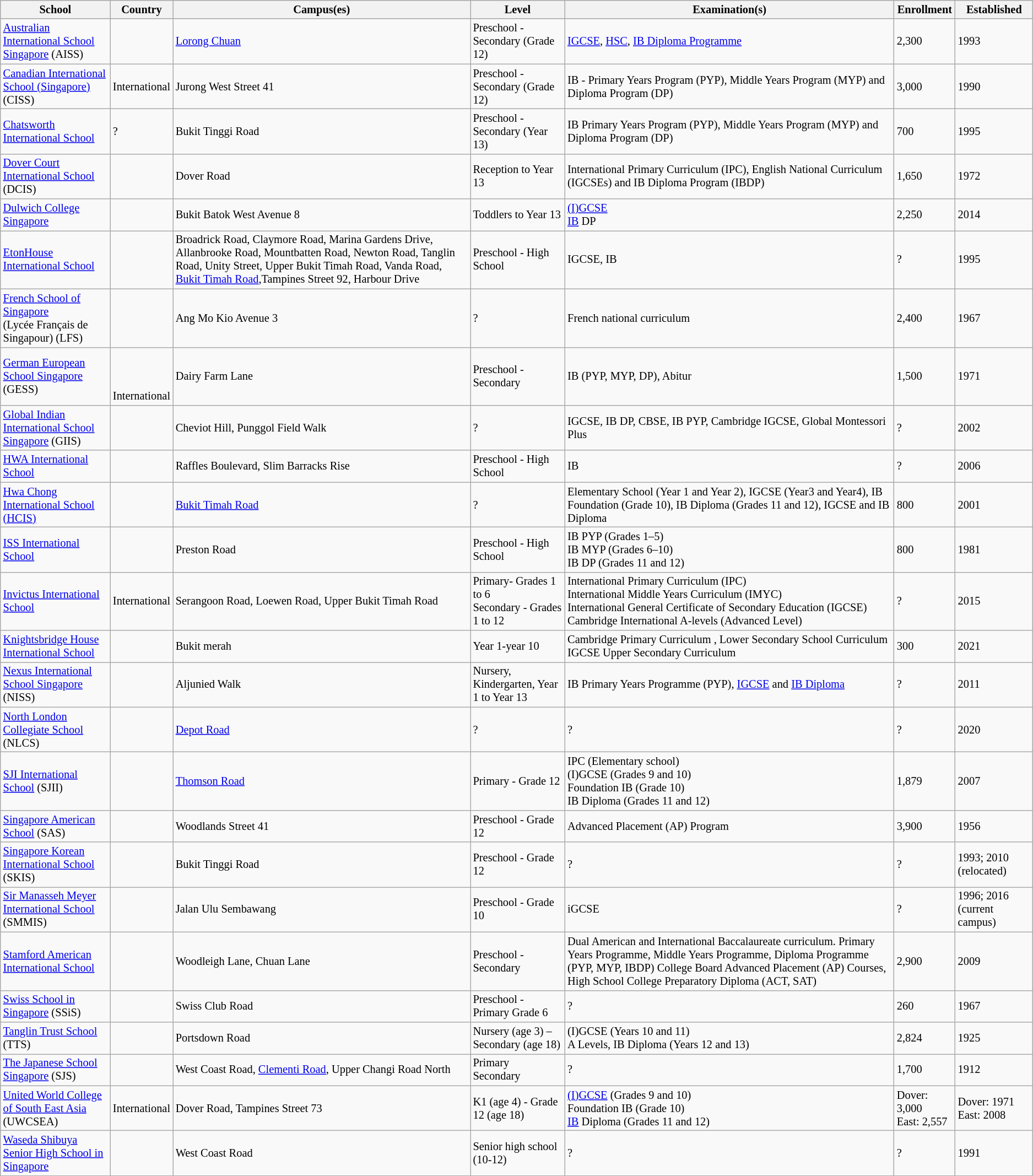<table class="wikitable sortable" style="font-size: 85%" width="align=">
<tr bgcolor="lightgrey">
<th>School</th>
<th>Country</th>
<th>Campus(es)</th>
<th>Level</th>
<th>Examination(s)</th>
<th>Enrollment</th>
<th>Established</th>
</tr>
<tr>
<td><a href='#'>Australian International School Singapore</a> (AISS)</td>
<td></td>
<td><a href='#'>Lorong Chuan</a></td>
<td>Preschool - Secondary (Grade 12)</td>
<td><a href='#'>IGCSE</a>, <a href='#'>HSC</a>, <a href='#'>IB Diploma Programme</a></td>
<td>2,300</td>
<td>1993</td>
</tr>
<tr>
<td><a href='#'>Canadian International School (Singapore)</a> (CISS)</td>
<td> International</td>
<td>Jurong West Street 41</td>
<td>Preschool - Secondary (Grade 12)</td>
<td>IB - Primary Years Program (PYP), Middle Years Program (MYP) and Diploma Program (DP)</td>
<td>3,000</td>
<td>1990</td>
</tr>
<tr>
<td><a href='#'>Chatsworth International School</a></td>
<td>?</td>
<td>Bukit Tinggi Road</td>
<td>Preschool - Secondary (Year 13)</td>
<td>IB Primary Years Program (PYP), Middle Years Program (MYP) and Diploma Program (DP)</td>
<td>700</td>
<td>1995</td>
</tr>
<tr>
<td><a href='#'>Dover Court International School</a> (DCIS)</td>
<td></td>
<td>Dover Road</td>
<td>Reception to Year 13</td>
<td>International Primary Curriculum (IPC), English National Curriculum (IGCSEs) and IB Diploma Program (IBDP)</td>
<td>1,650</td>
<td>1972</td>
</tr>
<tr>
<td><a href='#'>Dulwich College Singapore</a></td>
<td></td>
<td>Bukit Batok West Avenue 8</td>
<td>Toddlers to Year 13</td>
<td><a href='#'>(I)GCSE</a><br><a href='#'>IB</a> DP</td>
<td>2,250</td>
<td>2014</td>
</tr>
<tr>
<td><a href='#'>EtonHouse International School</a></td>
<td></td>
<td>Broadrick Road, Claymore Road, Marina Gardens Drive, Allanbrooke Road, Mountbatten Road, Newton Road, Tanglin Road, Unity Street, Upper Bukit Timah Road, Vanda Road, <a href='#'>Bukit Timah Road</a>,Tampines Street 92, Harbour Drive</td>
<td>Preschool - High School</td>
<td>IGCSE, IB</td>
<td>?</td>
<td>1995</td>
</tr>
<tr>
<td><a href='#'>French School of Singapore</a><br>(Lycée Français de Singapour) (LFS)</td>
<td></td>
<td>Ang Mo Kio Avenue 3</td>
<td>?</td>
<td>French national curriculum</td>
<td>2,400</td>
<td>1967</td>
</tr>
<tr>
<td><a href='#'>German European School Singapore</a> (GESS)</td>
<td><br><br><br>International</td>
<td>Dairy Farm Lane</td>
<td>Preschool - Secondary</td>
<td>IB (PYP, MYP, DP), Abitur</td>
<td>1,500</td>
<td>1971</td>
</tr>
<tr>
<td><a href='#'>Global Indian International School Singapore</a> (GIIS)</td>
<td></td>
<td>Cheviot Hill, Punggol Field Walk</td>
<td>?</td>
<td>IGCSE, IB DP, CBSE, IB PYP, Cambridge IGCSE, Global Montessori Plus</td>
<td>?</td>
<td>2002</td>
</tr>
<tr>
<td><a href='#'>HWA International School</a></td>
<td></td>
<td>Raffles Boulevard, Slim Barracks Rise</td>
<td>Preschool - High School</td>
<td>IB</td>
<td>?</td>
<td>2006</td>
</tr>
<tr>
<td><a href='#'>Hwa Chong International School (HCIS)</a></td>
<td></td>
<td><a href='#'>Bukit Timah Road</a></td>
<td>?</td>
<td>Elementary School (Year 1 and Year 2), IGCSE (Year3 and Year4), IB Foundation (Grade 10), IB Diploma (Grades 11 and 12), IGCSE and IB Diploma</td>
<td>800</td>
<td>2001</td>
</tr>
<tr>
<td><a href='#'>ISS International School</a></td>
<td></td>
<td>Preston Road</td>
<td>Preschool - High School</td>
<td>IB PYP (Grades 1–5)<br>IB MYP (Grades 6–10)<br>IB DP (Grades 11 and 12)</td>
<td>800</td>
<td>1981</td>
</tr>
<tr>
<td><a href='#'>Invictus International School</a></td>
<td>International</td>
<td>Serangoon Road, Loewen Road, Upper Bukit Timah Road</td>
<td>Primary- Grades 1 to 6<br>Secondary - Grades 1 to 12</td>
<td>International Primary Curriculum (IPC)<br>International Middle Years Curriculum (IMYC)<br>International General Certificate of Secondary Education (IGCSE)<br>Cambridge International A-levels (Advanced Level)</td>
<td>?</td>
<td>2015</td>
</tr>
<tr>
<td><a href='#'>Knightsbridge House International School</a></td>
<td></td>
<td>Bukit merah</td>
<td>Year 1-year 10</td>
<td>Cambridge Primary Curriculum , Lower Secondary School Curriculum IGCSE Upper Secondary Curriculum</td>
<td>300</td>
<td>2021</td>
</tr>
<tr>
<td><a href='#'>Nexus International School Singapore</a> (NISS)</td>
<td></td>
<td>Aljunied Walk</td>
<td>Nursery, Kindergarten, Year 1 to Year 13</td>
<td>IB Primary Years Programme (PYP), <a href='#'>IGCSE</a> and <a href='#'>IB Diploma</a></td>
<td>?</td>
<td>2011</td>
</tr>
<tr>
<td><a href='#'>North London Collegiate School</a> (NLCS)</td>
<td></td>
<td><a href='#'>Depot Road</a></td>
<td>?</td>
<td>?</td>
<td>?</td>
<td>2020</td>
</tr>
<tr>
<td><a href='#'>SJI International School</a> (SJII)</td>
<td></td>
<td><a href='#'>Thomson Road</a></td>
<td>Primary - Grade 12</td>
<td>IPC (Elementary school)<br>(I)GCSE (Grades 9 and 10)<br>Foundation IB (Grade 10)<br>IB Diploma (Grades 11 and 12)</td>
<td>1,879</td>
<td>2007</td>
</tr>
<tr>
<td><a href='#'>Singapore American School</a> (SAS)</td>
<td></td>
<td>Woodlands Street 41</td>
<td>Preschool - Grade 12</td>
<td>Advanced Placement (AP) Program</td>
<td>3,900</td>
<td>1956</td>
</tr>
<tr>
<td><a href='#'>Singapore Korean International School</a><br>(SKIS)</td>
<td></td>
<td>Bukit Tinggi Road</td>
<td>Preschool - Grade 12</td>
<td>?</td>
<td>?</td>
<td>1993; 2010 (relocated)</td>
</tr>
<tr>
<td><a href='#'>Sir Manasseh Meyer International School</a><br>(SMMIS)</td>
<td></td>
<td>Jalan Ulu Sembawang</td>
<td>Preschool - Grade 10</td>
<td>iGCSE</td>
<td>?</td>
<td>1996; 2016 (current campus)</td>
</tr>
<tr>
<td><a href='#'>Stamford American International School</a></td>
<td></td>
<td>Woodleigh Lane, Chuan Lane</td>
<td>Preschool - Secondary</td>
<td>Dual American and International Baccalaureate curriculum. Primary Years Programme, Middle Years Programme, Diploma Programme (PYP, MYP, IBDP) College Board Advanced Placement (AP) Courses, High School College  Preparatory Diploma (ACT, SAT)</td>
<td>2,900</td>
<td>2009</td>
</tr>
<tr>
<td><a href='#'>Swiss School in Singapore</a> (SSiS)</td>
<td></td>
<td>Swiss Club Road</td>
<td>Preschool - Primary Grade 6</td>
<td>?</td>
<td>260</td>
<td>1967</td>
</tr>
<tr>
<td><a href='#'>Tanglin Trust School</a> (TTS)</td>
<td></td>
<td>Portsdown Road</td>
<td>Nursery (age 3) – Secondary (age 18)</td>
<td>(I)GCSE (Years 10 and 11)<br>A Levels, IB Diploma (Years 12 and 13)</td>
<td>2,824</td>
<td>1925</td>
</tr>
<tr>
<td><a href='#'>The Japanese School Singapore</a> (SJS)</td>
<td></td>
<td>West Coast Road, <a href='#'>Clementi Road</a>, Upper Changi Road North</td>
<td>Primary<br>Secondary</td>
<td>?</td>
<td>1,700</td>
<td>1912</td>
</tr>
<tr>
<td><a href='#'>United World College of South East Asia</a> (UWCSEA)</td>
<td>International</td>
<td>Dover Road, Tampines Street 73</td>
<td>K1 (age 4) - Grade 12 (age 18)</td>
<td><a href='#'>(I)GCSE</a> (Grades 9 and 10)<br>Foundation IB (Grade 10)<br><a href='#'>IB</a> Diploma (Grades 11 and 12)</td>
<td>Dover: 3,000<br>East: 2,557</td>
<td>Dover: 1971<br>East: 2008</td>
</tr>
<tr>
<td><a href='#'>Waseda Shibuya Senior High School in Singapore</a></td>
<td></td>
<td>West Coast Road</td>
<td>Senior high school (10-12)</td>
<td>?</td>
<td>?</td>
<td>1991</td>
</tr>
</table>
